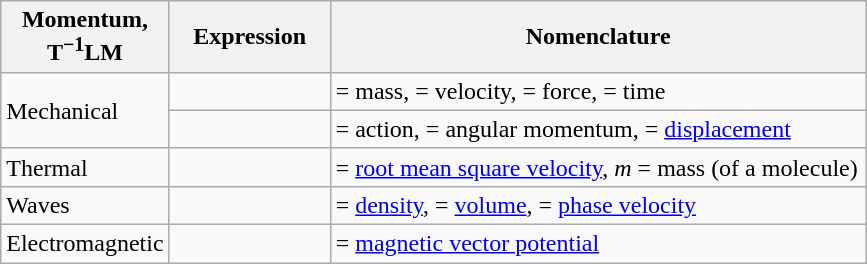<table class="wikitable">
<tr>
<th scope="col" style="width:100px;">Momentum, <br>T<sup>−1</sup>LM</th>
<th scope="col" style="width:100px;">Expression</th>
<th scope="col" style="width:350px;">Nomenclature</th>
</tr>
<tr>
<td rowspan="2">Mechanical</td>
<td></td>
<td> = mass,  = velocity,  = force,  = time</td>
</tr>
<tr>
<td></td>
<td> = action,  = angular momentum,  = <a href='#'>displacement</a></td>
</tr>
<tr>
<td>Thermal</td>
<td></td>
<td> = <a href='#'>root mean square velocity</a>, <em>m</em> = mass (of a molecule)</td>
</tr>
<tr>
<td>Waves</td>
<td></td>
<td> = <a href='#'>density</a>,  = <a href='#'>volume</a>,  = <a href='#'>phase velocity</a></td>
</tr>
<tr>
<td>Electromagnetic</td>
<td></td>
<td> = <a href='#'>magnetic vector potential</a></td>
</tr>
</table>
